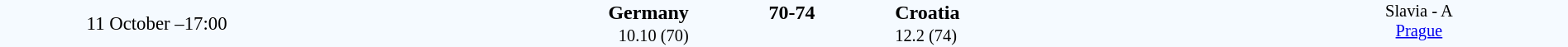<table style="width: 100%; background:#F5FAFF;" cellspacing="0">
<tr>
<td style=font-size:95% align=center rowspan=3 width=20%>11 October –17:00</td>
</tr>
<tr>
<td width=24% align=right><strong>Germany</strong> </td>
<td align=center width=13%><strong>70-74</strong></td>
<td width=24%> <strong>Croatia</strong></td>
<td style=font-size:85% rowspan=3 valign=top align=center>Slavia - A <br><a href='#'>Prague</a></td>
</tr>
<tr style=font-size:85%>
<td align=right>10.10 (70)</td>
<td align=center></td>
<td>12.2 (74)</td>
</tr>
</table>
